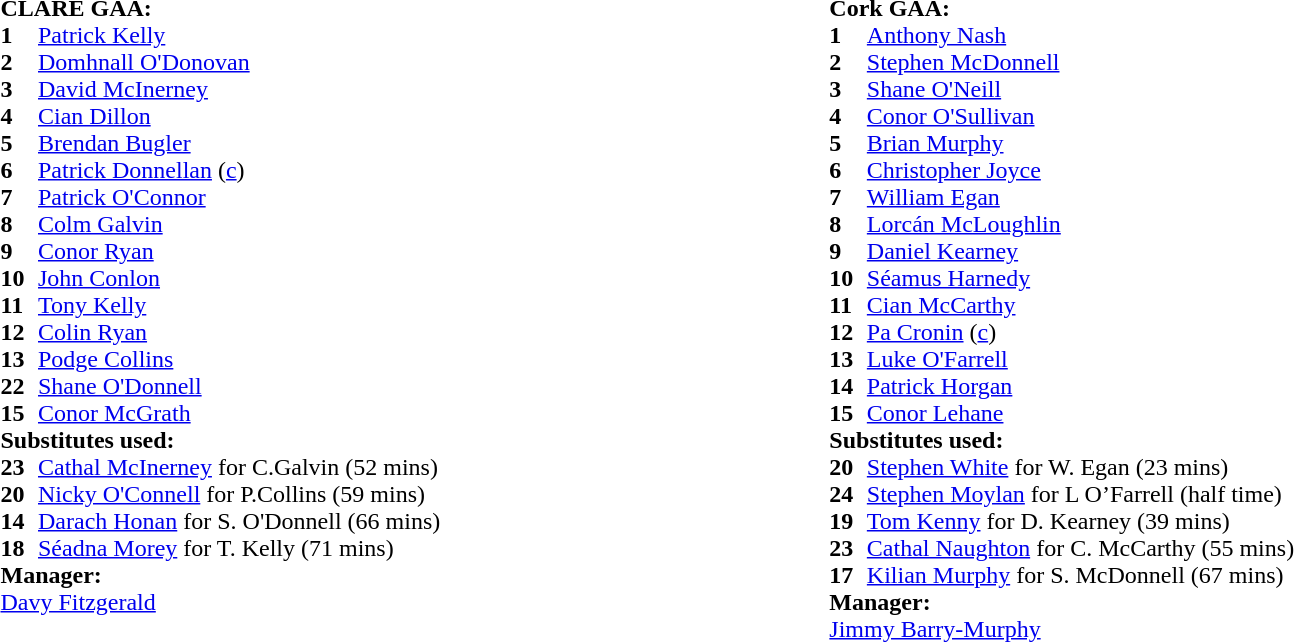<table style="width:75%;">
<tr>
<td style="vertical-align:top; width:50%;"><br><table style="font-size: 100%" cellspacing="0" cellpadding="0">
<tr>
<td colspan="4"><strong>CLARE GAA:</strong></td>
</tr>
<tr>
<th width=25></th>
</tr>
<tr>
<td><strong>1</strong></td>
<td><a href='#'>Patrick Kelly</a></td>
</tr>
<tr>
<td><strong>2</strong></td>
<td><a href='#'>Domhnall O'Donovan</a></td>
</tr>
<tr>
<td><strong>3</strong></td>
<td><a href='#'>David McInerney</a></td>
</tr>
<tr>
<td><strong>4</strong></td>
<td><a href='#'>Cian Dillon</a></td>
</tr>
<tr>
<td><strong>5</strong></td>
<td><a href='#'>Brendan Bugler</a></td>
</tr>
<tr>
<td><strong>6</strong></td>
<td><a href='#'>Patrick Donnellan</a> (<a href='#'>c</a>)</td>
</tr>
<tr>
<td><strong>7</strong></td>
<td><a href='#'>Patrick O'Connor</a></td>
</tr>
<tr>
<td><strong>8</strong></td>
<td><a href='#'>Colm Galvin</a></td>
</tr>
<tr>
<td><strong>9</strong></td>
<td><a href='#'>Conor Ryan</a></td>
</tr>
<tr>
<td><strong>10</strong></td>
<td><a href='#'>John Conlon</a></td>
</tr>
<tr>
<td><strong>11</strong></td>
<td><a href='#'>Tony Kelly</a></td>
</tr>
<tr>
<td><strong>12</strong></td>
<td><a href='#'>Colin Ryan</a></td>
</tr>
<tr>
<td><strong>13</strong></td>
<td><a href='#'>Podge Collins</a></td>
</tr>
<tr>
<td><strong>22</strong></td>
<td><a href='#'>Shane O'Donnell</a></td>
</tr>
<tr>
<td><strong>15</strong></td>
<td><a href='#'>Conor McGrath</a></td>
</tr>
<tr>
<td colspan=3><strong>Substitutes used:</strong></td>
</tr>
<tr>
<td><strong>23</strong></td>
<td><a href='#'>Cathal McInerney</a> for C.Galvin (52 mins)</td>
</tr>
<tr>
<td><strong>20</strong></td>
<td><a href='#'>Nicky O'Connell</a> for P.Collins (59 mins)</td>
</tr>
<tr>
<td><strong>14</strong></td>
<td><a href='#'>Darach Honan</a> for S. O'Donnell (66 mins)</td>
</tr>
<tr>
<td><strong>18</strong></td>
<td><a href='#'>Séadna Morey</a> for T. Kelly (71 mins)</td>
</tr>
<tr>
<td colspan=3><strong>Manager:</strong></td>
</tr>
<tr>
<td colspan=4><a href='#'>Davy Fitzgerald</a></td>
</tr>
</table>
</td>
<td style="vertical-align:top; width:50%;"><br><table cellspacing="0" cellpadding="0" style="font-size:100%; margin:auto;">
<tr>
<td colspan="4"><strong>Cork GAA:</strong></td>
</tr>
<tr>
<th width=25></th>
</tr>
<tr>
<td><strong>1</strong></td>
<td><a href='#'>Anthony Nash</a></td>
</tr>
<tr>
<td><strong>2</strong></td>
<td><a href='#'>Stephen McDonnell</a></td>
</tr>
<tr>
<td><strong>3</strong></td>
<td><a href='#'>Shane O'Neill</a></td>
</tr>
<tr>
<td><strong>4</strong></td>
<td><a href='#'>Conor O'Sullivan</a></td>
</tr>
<tr>
<td><strong>5</strong></td>
<td><a href='#'>Brian Murphy</a></td>
</tr>
<tr>
<td><strong>6</strong></td>
<td><a href='#'>Christopher Joyce</a></td>
</tr>
<tr>
<td><strong>7</strong></td>
<td><a href='#'>William Egan</a></td>
</tr>
<tr>
<td><strong>8</strong></td>
<td><a href='#'>Lorcán McLoughlin</a></td>
</tr>
<tr>
<td><strong>9</strong></td>
<td><a href='#'>Daniel Kearney</a></td>
</tr>
<tr>
<td><strong>10</strong></td>
<td><a href='#'>Séamus Harnedy</a></td>
</tr>
<tr>
<td><strong>11</strong></td>
<td><a href='#'>Cian McCarthy</a></td>
</tr>
<tr>
<td><strong>12</strong></td>
<td><a href='#'>Pa Cronin</a> (<a href='#'>c</a>)</td>
</tr>
<tr>
<td><strong>13</strong></td>
<td><a href='#'>Luke O'Farrell</a></td>
</tr>
<tr>
<td><strong>14</strong></td>
<td><a href='#'>Patrick Horgan</a></td>
</tr>
<tr>
<td><strong>15</strong></td>
<td><a href='#'>Conor Lehane</a></td>
</tr>
<tr>
<td colspan=3><strong>Substitutes used:</strong></td>
</tr>
<tr>
<td><strong>20</strong></td>
<td><a href='#'>Stephen White</a> for W. Egan (23 mins)</td>
</tr>
<tr>
<td><strong>24</strong></td>
<td><a href='#'>Stephen Moylan</a> for L O’Farrell (half time)</td>
</tr>
<tr>
<td><strong>19</strong></td>
<td><a href='#'>Tom Kenny</a> for D. Kearney (39 mins)</td>
</tr>
<tr>
<td><strong>23</strong></td>
<td><a href='#'>Cathal Naughton</a> for C. McCarthy (55 mins)</td>
</tr>
<tr>
<td><strong>17</strong></td>
<td><a href='#'>Kilian Murphy</a> for S. McDonnell (67 mins)</td>
</tr>
<tr>
<td colspan=3><strong>Manager:</strong></td>
</tr>
<tr>
<td colspan=4><a href='#'>Jimmy Barry-Murphy</a></td>
</tr>
</table>
</td>
</tr>
</table>
